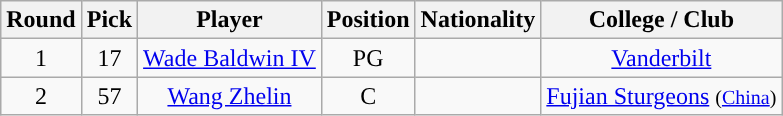<table class="wikitable sortable sortable">
<tr>
<th>Round</th>
<th>Pick</th>
<th>Player</th>
<th>Position</th>
<th>Nationality</th>
<th>College / Club</th>
</tr>
<tr style="text-align: center">
<td>1</td>
<td>17</td>
<td><a href='#'>Wade Baldwin IV</a></td>
<td>PG</td>
<td></td>
<td><a href='#'>Vanderbilt</a></td>
</tr>
<tr style="text-align: center">
<td>2</td>
<td>57</td>
<td><a href='#'>Wang Zhelin</a></td>
<td>C</td>
<td></td>
<td><a href='#'>Fujian Sturgeons</a> <small>(<a href='#'>China</a>)</small></td>
</tr>
</table>
